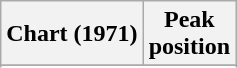<table class="wikitable sortable">
<tr>
<th align="left">Chart (1971)</th>
<th align="left">Peak<br>position</th>
</tr>
<tr>
</tr>
<tr>
</tr>
<tr>
</tr>
<tr>
</tr>
<tr>
</tr>
</table>
